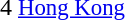<table cellspacing=0 cellpadding=0>
<tr>
<td><div>4 </div></td>
<td style="font-size: 95%"> <a href='#'>Hong Kong</a></td>
</tr>
</table>
